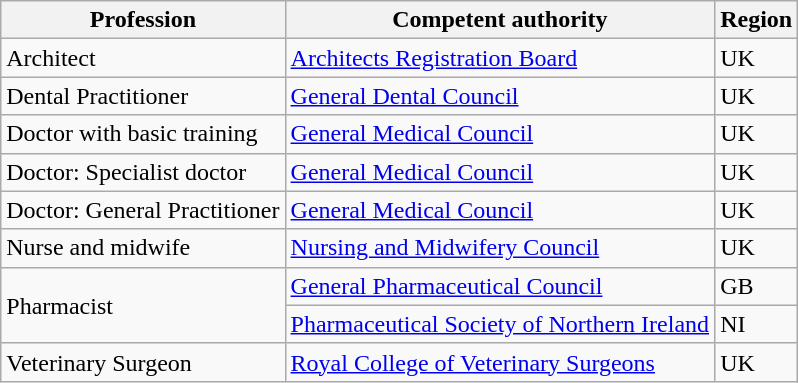<table class=wikitable>
<tr>
<th>Profession</th>
<th>Competent authority</th>
<th>Region</th>
</tr>
<tr>
<td>Architect</td>
<td><a href='#'>Architects Registration Board</a></td>
<td>UK</td>
</tr>
<tr>
<td>Dental Practitioner</td>
<td><a href='#'>General Dental Council</a></td>
<td>UK</td>
</tr>
<tr>
<td>Doctor with basic training</td>
<td><a href='#'>General Medical Council</a></td>
<td>UK</td>
</tr>
<tr>
<td>Doctor: Specialist doctor</td>
<td><a href='#'>General Medical Council</a></td>
<td>UK</td>
</tr>
<tr>
<td>Doctor: General Practitioner</td>
<td><a href='#'>General Medical Council</a></td>
<td>UK</td>
</tr>
<tr>
<td>Nurse and midwife</td>
<td><a href='#'>Nursing and Midwifery Council</a></td>
<td>UK</td>
</tr>
<tr>
<td rowspan=2>Pharmacist</td>
<td><a href='#'>General Pharmaceutical Council</a></td>
<td>GB</td>
</tr>
<tr>
<td><a href='#'>Pharmaceutical Society of Northern Ireland</a></td>
<td>NI</td>
</tr>
<tr>
<td>Veterinary Surgeon</td>
<td><a href='#'>Royal College of Veterinary Surgeons</a></td>
<td>UK</td>
</tr>
</table>
